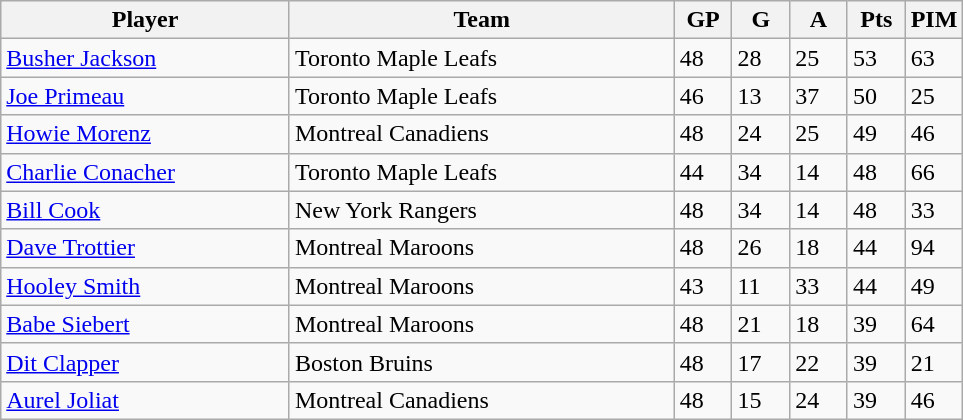<table class="wikitable">
<tr>
<th bgcolor="#DDDDFF" width="30%">Player</th>
<th bgcolor="#DDDDFF" width="40%">Team</th>
<th bgcolor="#DDDDFF" width="6%">GP</th>
<th bgcolor="#DDDDFF" width="6%">G</th>
<th bgcolor="#DDDDFF" width="6%">A</th>
<th bgcolor="#DDDDFF" width="6%">Pts</th>
<th bgcolor="#DDDDFF" width="6%">PIM</th>
</tr>
<tr>
<td><a href='#'>Busher Jackson</a></td>
<td>Toronto Maple Leafs</td>
<td>48</td>
<td>28</td>
<td>25</td>
<td>53</td>
<td>63</td>
</tr>
<tr>
<td><a href='#'>Joe Primeau</a></td>
<td>Toronto Maple Leafs</td>
<td>46</td>
<td>13</td>
<td>37</td>
<td>50</td>
<td>25</td>
</tr>
<tr>
<td><a href='#'>Howie Morenz</a></td>
<td>Montreal Canadiens</td>
<td>48</td>
<td>24</td>
<td>25</td>
<td>49</td>
<td>46</td>
</tr>
<tr>
<td><a href='#'>Charlie Conacher</a></td>
<td>Toronto Maple Leafs</td>
<td>44</td>
<td>34</td>
<td>14</td>
<td>48</td>
<td>66</td>
</tr>
<tr>
<td><a href='#'>Bill Cook</a></td>
<td>New York Rangers</td>
<td>48</td>
<td>34</td>
<td>14</td>
<td>48</td>
<td>33</td>
</tr>
<tr>
<td><a href='#'>Dave Trottier</a></td>
<td>Montreal Maroons</td>
<td>48</td>
<td>26</td>
<td>18</td>
<td>44</td>
<td>94</td>
</tr>
<tr>
<td><a href='#'>Hooley Smith</a></td>
<td>Montreal Maroons</td>
<td>43</td>
<td>11</td>
<td>33</td>
<td>44</td>
<td>49</td>
</tr>
<tr>
<td><a href='#'>Babe Siebert</a></td>
<td>Montreal Maroons</td>
<td>48</td>
<td>21</td>
<td>18</td>
<td>39</td>
<td>64</td>
</tr>
<tr>
<td><a href='#'>Dit Clapper</a></td>
<td>Boston Bruins</td>
<td>48</td>
<td>17</td>
<td>22</td>
<td>39</td>
<td>21</td>
</tr>
<tr>
<td><a href='#'>Aurel Joliat</a></td>
<td>Montreal Canadiens</td>
<td>48</td>
<td>15</td>
<td>24</td>
<td>39</td>
<td>46</td>
</tr>
</table>
